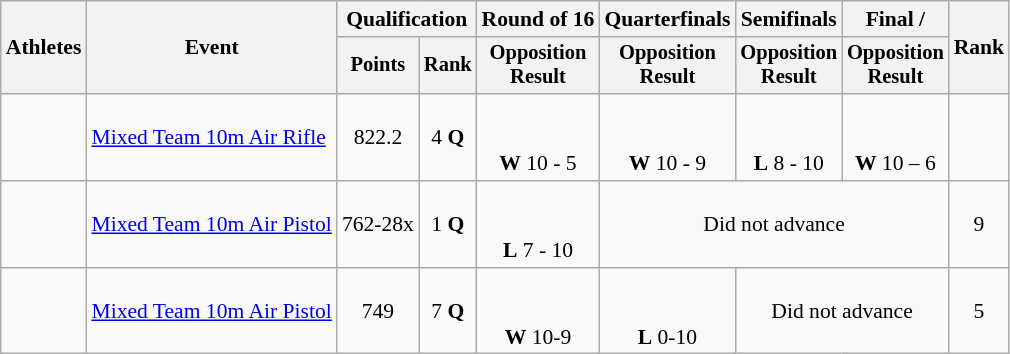<table class="wikitable" style="font-size:90%;">
<tr>
<th rowspan=2>Athletes</th>
<th rowspan=2>Event</th>
<th colspan=2>Qualification</th>
<th>Round of 16</th>
<th>Quarterfinals</th>
<th>Semifinals</th>
<th>Final / </th>
<th rowspan=2>Rank</th>
</tr>
<tr style="font-size:95%">
<th>Points</th>
<th>Rank</th>
<th>Opposition<br>Result</th>
<th>Opposition<br>Result</th>
<th>Opposition<br>Result</th>
<th>Opposition<br>Result</th>
</tr>
<tr align=center>
<td align=left><strong></strong><br> </td>
<td align=left><a href='#'>Mixed Team 10m Air Rifle</a></td>
<td>822.2</td>
<td>4 <strong>Q</strong></td>
<td><br><br><strong>W</strong> 10 - 5</td>
<td><br><br><strong>W</strong> 10 - 9</td>
<td><br><br><strong>L</strong> 8 - 10</td>
<td><br><br><strong>W</strong> 10 – 6</td>
<td></td>
</tr>
<tr align=center>
<td align=left> <br> </td>
<td align=left><a href='#'>Mixed Team 10m Air Pistol</a></td>
<td>762-28x</td>
<td>1 <strong>Q</strong></td>
<td><br> <br> <strong>L</strong> 7 - 10</td>
<td colspan=3>Did not advance</td>
<td>9</td>
</tr>
<tr align=center>
<td align=left> <br> </td>
<td align=left><a href='#'>Mixed Team 10m Air Pistol</a></td>
<td>749</td>
<td>7 <strong>Q</strong></td>
<td><br> <br> <strong>W</strong> 10-9</td>
<td><br> <br> <strong>L</strong> 0-10</td>
<td colspan=2>Did not advance</td>
<td>5</td>
</tr>
</table>
